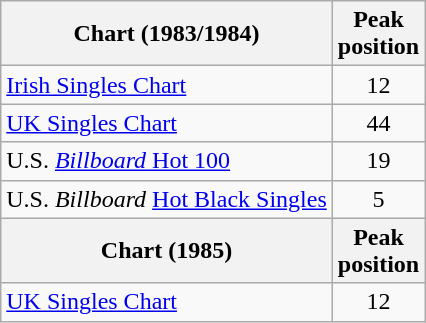<table class="wikitable">
<tr>
<th>Chart (1983/1984)</th>
<th>Peak<br>position</th>
</tr>
<tr>
<td><a href='#'>Irish Singles Chart</a></td>
<td align="center">12</td>
</tr>
<tr>
<td><a href='#'>UK Singles Chart</a></td>
<td align="center">44</td>
</tr>
<tr>
<td>U.S. <a href='#'><em>Billboard</em> Hot 100</a></td>
<td align="center">19</td>
</tr>
<tr>
<td>U.S. <em>Billboard</em> <a href='#'>Hot Black Singles</a></td>
<td align="center">5</td>
</tr>
<tr>
<th>Chart (1985)</th>
<th>Peak<br>position</th>
</tr>
<tr>
<td><a href='#'>UK Singles Chart</a></td>
<td align="center">12</td>
</tr>
</table>
